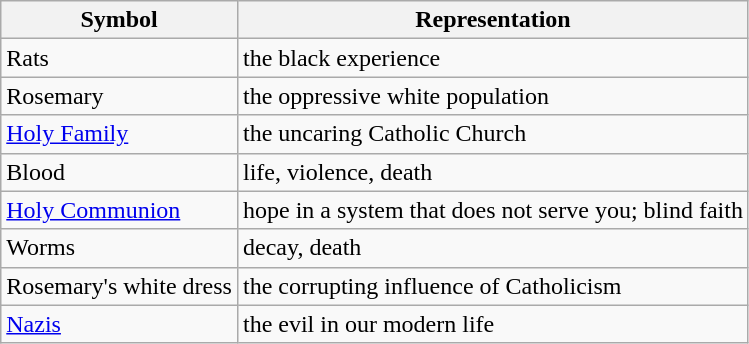<table class="wikitable">
<tr>
<th>Symbol</th>
<th>Representation</th>
</tr>
<tr>
<td>Rats</td>
<td>the black experience</td>
</tr>
<tr>
<td>Rosemary</td>
<td>the oppressive white population</td>
</tr>
<tr>
<td><a href='#'>Holy Family</a></td>
<td>the uncaring Catholic Church</td>
</tr>
<tr>
<td>Blood</td>
<td>life, violence, death</td>
</tr>
<tr>
<td><a href='#'>Holy Communion</a></td>
<td>hope in a system that does not serve you; blind faith</td>
</tr>
<tr>
<td>Worms</td>
<td>decay, death</td>
</tr>
<tr>
<td>Rosemary's white dress</td>
<td>the corrupting influence of Catholicism</td>
</tr>
<tr>
<td><a href='#'>Nazis</a></td>
<td>the evil in our modern life</td>
</tr>
</table>
